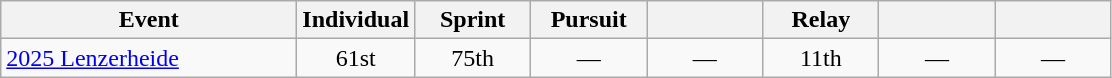<table class="wikitable" style="text-align: center;">
<tr ">
<th style="width:190px;">Event</th>
<th style="width:70px;">Individual</th>
<th style="width:70px;">Sprint</th>
<th style="width:70px;">Pursuit</th>
<th style="width:70px;"></th>
<th style="width:70px;">Relay</th>
<th style="width:70px;"></th>
<th style="width:70px;"></th>
</tr>
<tr>
<td align=left> <a href='#'>2025 Lenzerheide</a></td>
<td>61st</td>
<td>75th</td>
<td>—</td>
<td>—</td>
<td>11th</td>
<td>—</td>
<td>—</td>
</tr>
</table>
